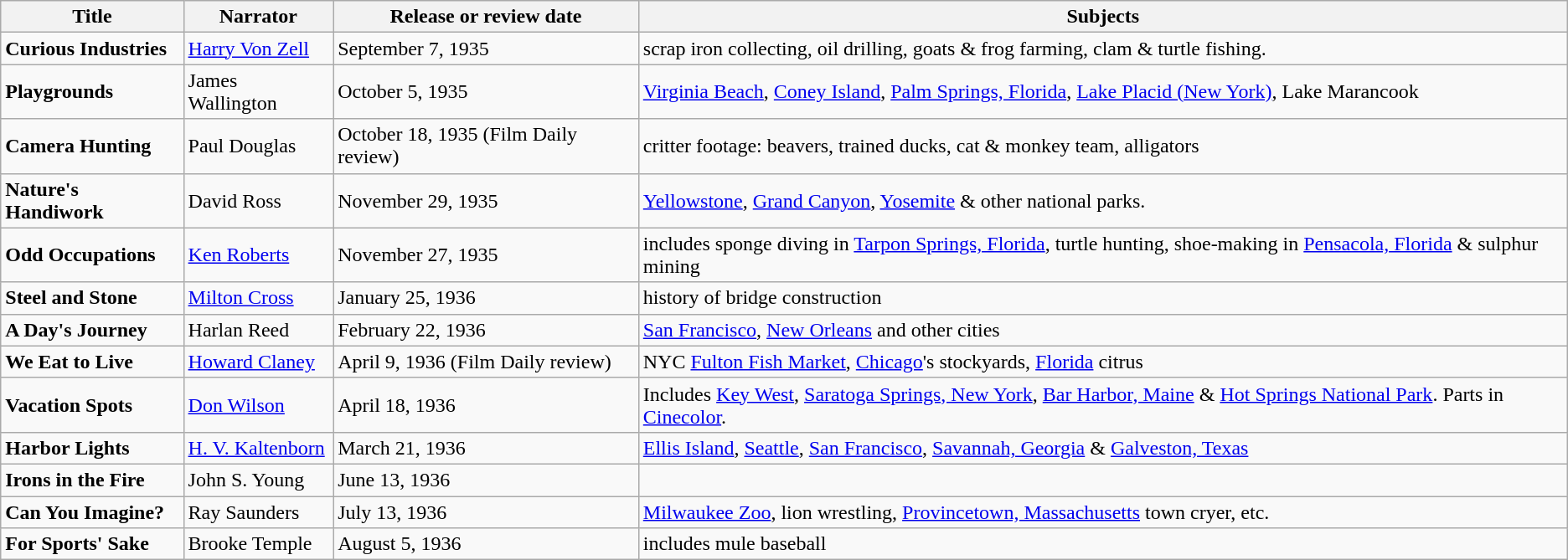<table class="wikitable sortable" border="1">
<tr>
<th>Title</th>
<th>Narrator</th>
<th>Release or review date</th>
<th>Subjects</th>
</tr>
<tr>
<td><strong>Curious Industries</strong></td>
<td><a href='#'>Harry Von Zell</a></td>
<td>September 7, 1935</td>
<td>scrap iron collecting, oil drilling, goats & frog farming, clam & turtle fishing.</td>
</tr>
<tr>
<td><strong>Playgrounds</strong></td>
<td>James Wallington</td>
<td>October 5, 1935</td>
<td><a href='#'>Virginia Beach</a>, <a href='#'>Coney Island</a>, <a href='#'>Palm Springs, Florida</a>, <a href='#'>Lake Placid (New York)</a>, Lake Marancook</td>
</tr>
<tr>
<td><strong>Camera Hunting</strong></td>
<td>Paul Douglas</td>
<td>October 18, 1935 (Film Daily review)</td>
<td>critter footage: beavers, trained ducks, cat & monkey team, alligators</td>
</tr>
<tr>
<td><strong>Nature's Handiwork</strong></td>
<td>David Ross</td>
<td>November 29, 1935</td>
<td><a href='#'>Yellowstone</a>, <a href='#'>Grand Canyon</a>, <a href='#'>Yosemite</a> & other national parks.</td>
</tr>
<tr>
<td><strong>Odd Occupations</strong></td>
<td><a href='#'>Ken Roberts</a></td>
<td>November 27, 1935</td>
<td>includes sponge diving in <a href='#'>Tarpon Springs, Florida</a>, turtle hunting, shoe-making in <a href='#'>Pensacola, Florida</a> & sulphur mining</td>
</tr>
<tr>
<td><strong>Steel and Stone</strong></td>
<td><a href='#'>Milton Cross</a></td>
<td>January 25, 1936</td>
<td>history of bridge construction</td>
</tr>
<tr>
<td><strong>A Day's Journey</strong></td>
<td>Harlan Reed</td>
<td>February 22, 1936</td>
<td><a href='#'>San Francisco</a>, <a href='#'>New Orleans</a> and other cities</td>
</tr>
<tr>
<td><strong>We Eat to Live</strong></td>
<td><a href='#'>Howard Claney</a></td>
<td>April 9, 1936 (Film Daily review)</td>
<td>NYC <a href='#'>Fulton Fish Market</a>, <a href='#'>Chicago</a>'s stockyards, <a href='#'>Florida</a> citrus</td>
</tr>
<tr>
<td><strong>Vacation Spots</strong></td>
<td><a href='#'>Don Wilson</a></td>
<td>April 18, 1936</td>
<td>Includes <a href='#'>Key West</a>, <a href='#'>Saratoga Springs, New York</a>, <a href='#'>Bar Harbor, Maine</a> & <a href='#'>Hot Springs National Park</a>. Parts in <a href='#'>Cinecolor</a>.</td>
</tr>
<tr>
<td><strong>Harbor Lights</strong></td>
<td><a href='#'>H. V. Kaltenborn</a></td>
<td>March 21, 1936</td>
<td><a href='#'>Ellis Island</a>, <a href='#'>Seattle</a>, <a href='#'>San Francisco</a>, <a href='#'>Savannah, Georgia</a> & <a href='#'>Galveston, Texas</a></td>
</tr>
<tr>
<td><strong>Irons in the Fire</strong></td>
<td>John S. Young</td>
<td>June 13, 1936</td>
</tr>
<tr>
<td><strong>Can You Imagine?</strong></td>
<td>Ray Saunders</td>
<td>July 13, 1936</td>
<td><a href='#'>Milwaukee Zoo</a>, lion wrestling, <a href='#'>Provincetown, Massachusetts</a> town cryer, etc.</td>
</tr>
<tr>
<td><strong>For Sports' Sake</strong></td>
<td>Brooke Temple</td>
<td>August 5, 1936</td>
<td>includes mule baseball</td>
</tr>
</table>
